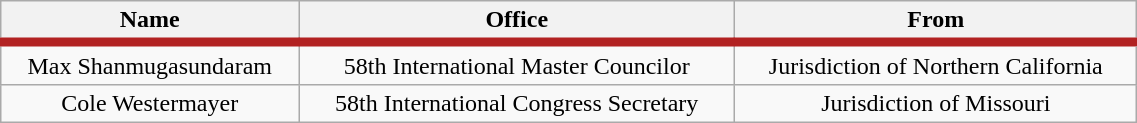<table class="wikitable" style="width: 60%; text-align: center;">
<tr style="border-bottom: 0.4em solid firebrick;">
<th>Name</th>
<th>Office</th>
<th>From</th>
</tr>
<tr>
<td>Max Shanmugasundaram</td>
<td>58th International Master Councilor</td>
<td>Jurisdiction of Northern California</td>
</tr>
<tr>
<td>Cole Westermayer</td>
<td>58th International Congress Secretary</td>
<td>Jurisdiction of Missouri</td>
</tr>
</table>
